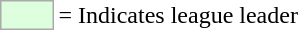<table>
<tr>
<td style="background:#DDFFDD; border:1px solid #aaa; width:2em;"></td>
<td>= Indicates league leader</td>
</tr>
</table>
